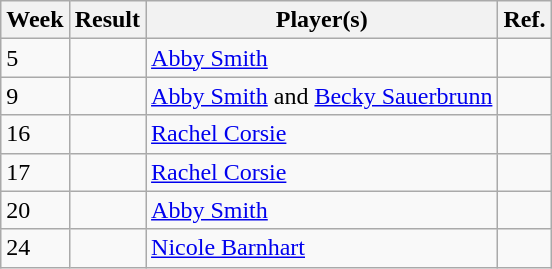<table class=wikitable>
<tr>
<th>Week</th>
<th>Result</th>
<th>Player(s)</th>
<th>Ref.</th>
</tr>
<tr>
<td>5</td>
<td></td>
<td> <a href='#'>Abby Smith</a></td>
<td></td>
</tr>
<tr>
<td>9</td>
<td></td>
<td> <a href='#'>Abby Smith</a> and  <a href='#'>Becky Sauerbrunn</a></td>
<td></td>
</tr>
<tr>
<td>16</td>
<td></td>
<td> <a href='#'>Rachel Corsie</a></td>
<td></td>
</tr>
<tr>
<td>17</td>
<td></td>
<td> <a href='#'>Rachel Corsie</a></td>
<td></td>
</tr>
<tr>
<td>20</td>
<td></td>
<td> <a href='#'>Abby Smith</a></td>
<td></td>
</tr>
<tr>
<td>24</td>
<td></td>
<td> <a href='#'>Nicole Barnhart</a></td>
<td></td>
</tr>
</table>
